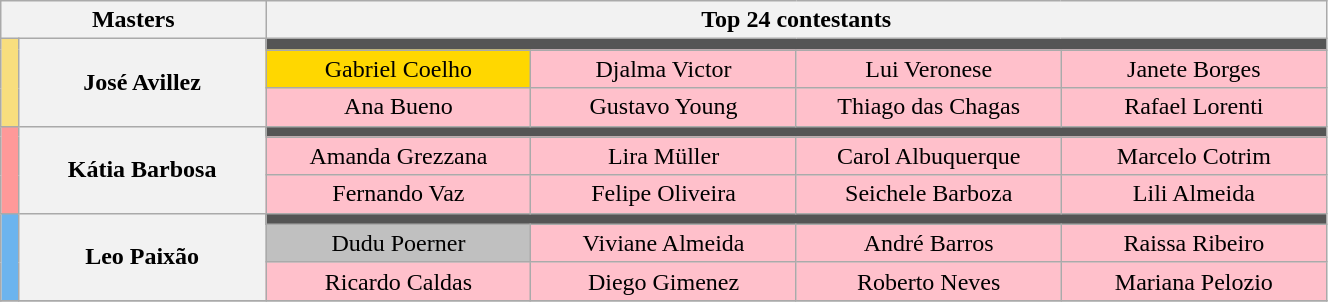<table class="wikitable" style="text-align:center; font-size:100%; width:70%;">
<tr>
<th scope="col" width="15%" colspan=2>Masters</th>
<th scope="col" width="60%" colspan=6>Top 24 contestants</th>
</tr>
<tr>
<td scope="col" width="01%" rowspan=3 bgcolor=F8DE7E></td>
<th scope="col" width="14%" rowspan=3>José Avillez</th>
<td colspan=4 bgcolor=555555></td>
</tr>
<tr>
<td bgcolor=FFD700 width="15%">Gabriel Coelho</td>
<td bgcolor=FFC0CB width="15%">Djalma Victor</td>
<td bgcolor=FFC0CB width="15%">Lui Veronese</td>
<td bgcolor=FFC0CB width="15%">Janete Borges</td>
</tr>
<tr>
<td bgcolor=FFC0CB>Ana Bueno</td>
<td bgcolor=FFC0CB>Gustavo Young</td>
<td bgcolor=FFC0CB>Thiago das Chagas</td>
<td bgcolor=FFC0CB>Rafael Lorenti</td>
</tr>
<tr>
<td rowspan=3 bgcolor=FF9999></td>
<th rowspan=3>Kátia Barbosa</th>
<td colspan=4 bgcolor=555555></td>
</tr>
<tr>
<td bgcolor=FFC0CB>Amanda Grezzana</td>
<td bgcolor=FFC0CB>Lira Müller</td>
<td bgcolor=FFC0CB>Carol Albuquerque</td>
<td bgcolor=FFC0CB>Marcelo Cotrim</td>
</tr>
<tr>
<td bgcolor=FFC0CB>Fernando Vaz</td>
<td bgcolor=FFC0CB>Felipe Oliveira</td>
<td bgcolor=FFC0CB>Seichele Barboza</td>
<td bgcolor=FFC0CB>Lili Almeida</td>
</tr>
<tr>
<td rowspan=3 bgcolor=6CB4EE></td>
<th rowspan=3>Leo Paixão</th>
<td colspan=4 bgcolor=555555></td>
</tr>
<tr>
<td bgcolor=C0C0C0>Dudu Poerner</td>
<td bgcolor=FFC0CB>Viviane Almeida</td>
<td bgcolor=FFC0CB>André Barros</td>
<td bgcolor=FFC0CB>Raissa Ribeiro</td>
</tr>
<tr>
<td bgcolor=FFC0CB>Ricardo Caldas</td>
<td bgcolor=FFC0CB>Diego Gimenez</td>
<td bgcolor=FFC0CB>Roberto Neves</td>
<td bgcolor=FFC0CB>Mariana Pelozio</td>
</tr>
<tr>
</tr>
</table>
